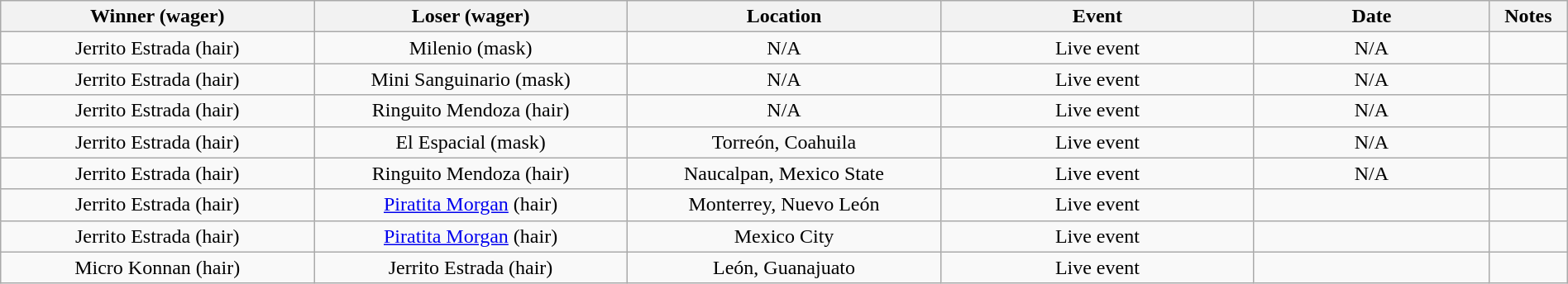<table class="wikitable sortable" width=100%  style="text-align: center">
<tr>
<th width=20% scope="col">Winner (wager)</th>
<th width=20% scope="col">Loser (wager)</th>
<th width=20% scope="col">Location</th>
<th width=20% scope="col">Event</th>
<th width=15% scope="col">Date</th>
<th class="unsortable" width=5% scope="col">Notes</th>
</tr>
<tr>
<td>Jerrito Estrada (hair)</td>
<td>Milenio (mask)</td>
<td>N/A</td>
<td>Live event</td>
<td>N/A</td>
<td> </td>
</tr>
<tr>
<td>Jerrito Estrada (hair)</td>
<td>Mini Sanguinario (mask)</td>
<td>N/A</td>
<td>Live event</td>
<td>N/A</td>
<td> </td>
</tr>
<tr>
<td>Jerrito Estrada (hair)</td>
<td>Ringuito Mendoza (hair)</td>
<td>N/A</td>
<td>Live event</td>
<td>N/A</td>
<td> </td>
</tr>
<tr>
<td>Jerrito Estrada (hair)</td>
<td>El Espacial (mask)</td>
<td>Torreón, Coahuila</td>
<td>Live event</td>
<td>N/A</td>
<td> </td>
</tr>
<tr>
<td>Jerrito Estrada (hair)</td>
<td>Ringuito Mendoza (hair)</td>
<td>Naucalpan, Mexico State</td>
<td>Live event</td>
<td>N/A</td>
<td> </td>
</tr>
<tr>
<td>Jerrito Estrada (hair)</td>
<td><a href='#'>Piratita Morgan</a> (hair)</td>
<td>Monterrey, Nuevo León</td>
<td>Live event</td>
<td></td>
<td> </td>
</tr>
<tr>
<td>Jerrito Estrada (hair)</td>
<td><a href='#'>Piratita Morgan</a> (hair)</td>
<td>Mexico City</td>
<td>Live event</td>
<td></td>
<td> </td>
</tr>
<tr>
<td>Micro Konnan (hair)</td>
<td>Jerrito Estrada (hair)</td>
<td>León, Guanajuato</td>
<td>Live event</td>
<td></td>
<td> </td>
</tr>
</table>
